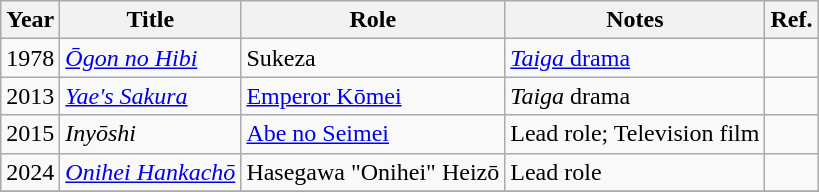<table class="wikitable">
<tr>
<th>Year</th>
<th>Title</th>
<th>Role</th>
<th>Notes</th>
<th>Ref.</th>
</tr>
<tr>
<td>1978</td>
<td><em><a href='#'>Ōgon no Hibi</a></em></td>
<td>Sukeza</td>
<td><a href='#'><em>Taiga</em> drama</a></td>
<td></td>
</tr>
<tr>
<td>2013</td>
<td><em><a href='#'>Yae's Sakura</a></em></td>
<td><a href='#'>Emperor Kōmei</a></td>
<td><em>Taiga</em> drama</td>
<td></td>
</tr>
<tr>
<td>2015</td>
<td><em>Inyōshi</em></td>
<td><a href='#'>Abe no Seimei</a></td>
<td>Lead role; Television film</td>
<td></td>
</tr>
<tr>
<td>2024</td>
<td><em><a href='#'>Onihei Hankachō</a></em></td>
<td>Hasegawa "Onihei" Heizō</td>
<td>Lead role</td>
<td></td>
</tr>
<tr>
</tr>
</table>
